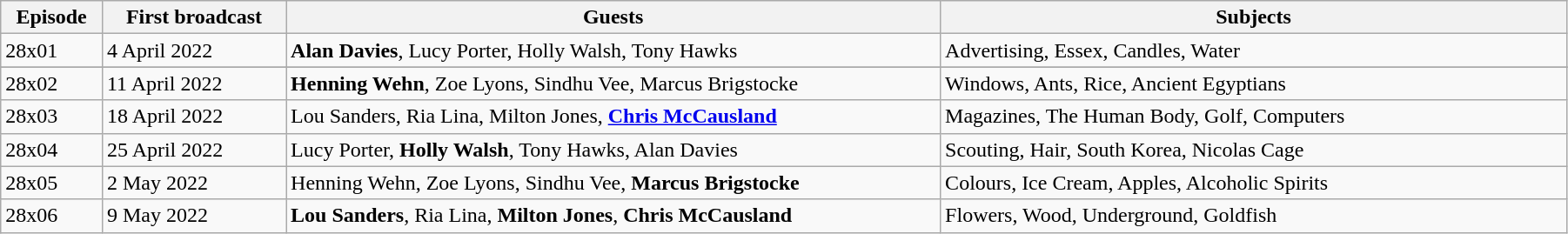<table class="wikitable" style="width:95%;">
<tr>
<th>Episode</th>
<th>First broadcast</th>
<th>Guests</th>
<th style="width:40%;">Subjects</th>
</tr>
<tr>
<td>28x01</td>
<td>4 April 2022</td>
<td><strong>Alan Davies</strong>, Lucy Porter, Holly Walsh, Tony Hawks</td>
<td>Advertising, Essex, Candles, Water</td>
</tr>
<tr>
</tr>
<tr>
<td>28x02</td>
<td>11 April 2022</td>
<td><strong>Henning Wehn</strong>, Zoe Lyons, Sindhu Vee, Marcus Brigstocke</td>
<td>Windows, Ants, Rice, Ancient Egyptians</td>
</tr>
<tr>
<td>28x03</td>
<td>18 April 2022</td>
<td>Lou Sanders, Ria Lina, Milton Jones, <strong><a href='#'>Chris McCausland</a></strong></td>
<td>Magazines, The Human Body, Golf, Computers</td>
</tr>
<tr>
<td>28x04</td>
<td>25 April 2022</td>
<td>Lucy Porter, <strong>Holly Walsh</strong>, Tony Hawks, Alan Davies</td>
<td>Scouting, Hair, South Korea, Nicolas Cage</td>
</tr>
<tr>
<td>28x05</td>
<td>2 May 2022</td>
<td>Henning Wehn, Zoe Lyons, Sindhu Vee, <strong>Marcus Brigstocke</strong></td>
<td>Colours, Ice Cream, Apples, Alcoholic Spirits</td>
</tr>
<tr>
<td>28x06</td>
<td>9 May 2022</td>
<td><strong>Lou Sanders</strong>, Ria Lina, <strong>Milton Jones</strong>, <strong>Chris McCausland</strong></td>
<td>Flowers, Wood, Underground, Goldfish</td>
</tr>
</table>
